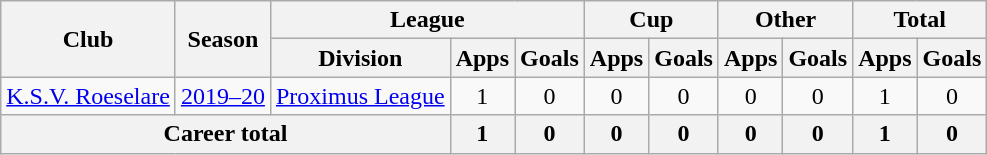<table class="wikitable" style="text-align: center">
<tr>
<th rowspan="2">Club</th>
<th rowspan="2">Season</th>
<th colspan="3">League</th>
<th colspan="2">Cup</th>
<th colspan="2">Other</th>
<th colspan="2">Total</th>
</tr>
<tr>
<th>Division</th>
<th>Apps</th>
<th>Goals</th>
<th>Apps</th>
<th>Goals</th>
<th>Apps</th>
<th>Goals</th>
<th>Apps</th>
<th>Goals</th>
</tr>
<tr>
<td><a href='#'>K.S.V. Roeselare</a></td>
<td><a href='#'>2019–20</a></td>
<td><a href='#'>Proximus League</a></td>
<td>1</td>
<td>0</td>
<td>0</td>
<td>0</td>
<td>0</td>
<td>0</td>
<td>1</td>
<td>0</td>
</tr>
<tr>
<th colspan=3>Career total</th>
<th>1</th>
<th>0</th>
<th>0</th>
<th>0</th>
<th>0</th>
<th>0</th>
<th>1</th>
<th>0</th>
</tr>
</table>
